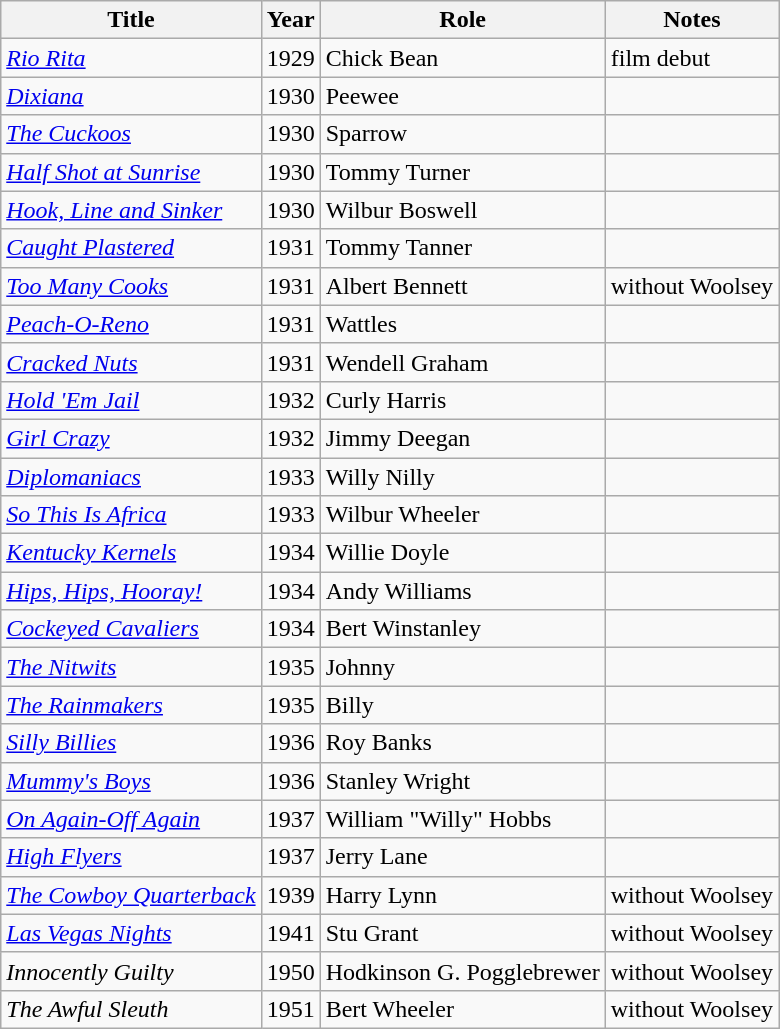<table class="wikitable">
<tr>
<th>Title</th>
<th>Year</th>
<th>Role</th>
<th>Notes</th>
</tr>
<tr>
<td><em><a href='#'>Rio Rita</a></em></td>
<td>1929</td>
<td>Chick Bean</td>
<td>film debut</td>
</tr>
<tr>
<td><em><a href='#'>Dixiana</a></em></td>
<td>1930</td>
<td>Peewee</td>
<td></td>
</tr>
<tr>
<td><em><a href='#'>The Cuckoos</a></em></td>
<td>1930</td>
<td>Sparrow</td>
<td></td>
</tr>
<tr>
<td><em><a href='#'>Half Shot at Sunrise</a></em></td>
<td>1930</td>
<td>Tommy Turner</td>
<td></td>
</tr>
<tr>
<td><em><a href='#'>Hook, Line and Sinker</a></em></td>
<td>1930</td>
<td>Wilbur Boswell</td>
<td></td>
</tr>
<tr>
<td><em><a href='#'>Caught Plastered</a></em></td>
<td>1931</td>
<td>Tommy Tanner</td>
<td></td>
</tr>
<tr>
<td><em><a href='#'>Too Many Cooks</a></em></td>
<td>1931</td>
<td>Albert Bennett</td>
<td>without Woolsey</td>
</tr>
<tr>
<td><em><a href='#'>Peach-O-Reno</a></em></td>
<td>1931</td>
<td>Wattles</td>
<td></td>
</tr>
<tr>
<td><em><a href='#'>Cracked Nuts</a></em></td>
<td>1931</td>
<td>Wendell Graham</td>
<td></td>
</tr>
<tr>
<td><em><a href='#'>Hold 'Em Jail</a></em></td>
<td>1932</td>
<td>Curly Harris</td>
<td></td>
</tr>
<tr>
<td><em><a href='#'>Girl Crazy</a></em></td>
<td>1932</td>
<td>Jimmy Deegan</td>
<td></td>
</tr>
<tr>
<td><em><a href='#'>Diplomaniacs</a></em></td>
<td>1933</td>
<td>Willy Nilly</td>
<td></td>
</tr>
<tr>
<td><em><a href='#'>So This Is Africa</a></em></td>
<td>1933</td>
<td>Wilbur Wheeler</td>
<td></td>
</tr>
<tr>
<td><em><a href='#'>Kentucky Kernels</a></em></td>
<td>1934</td>
<td>Willie Doyle</td>
<td></td>
</tr>
<tr>
<td><em><a href='#'>Hips, Hips, Hooray!</a></em></td>
<td>1934</td>
<td>Andy Williams</td>
<td></td>
</tr>
<tr>
<td><em><a href='#'>Cockeyed Cavaliers</a></em></td>
<td>1934</td>
<td>Bert Winstanley</td>
<td></td>
</tr>
<tr>
<td><em><a href='#'>The Nitwits</a></em></td>
<td>1935</td>
<td>Johnny</td>
<td></td>
</tr>
<tr>
<td><em><a href='#'>The Rainmakers</a></em></td>
<td>1935</td>
<td>Billy</td>
<td></td>
</tr>
<tr>
<td><em><a href='#'>Silly Billies</a></em></td>
<td>1936</td>
<td>Roy Banks</td>
<td></td>
</tr>
<tr>
<td><em><a href='#'>Mummy's Boys</a></em></td>
<td>1936</td>
<td>Stanley Wright</td>
<td></td>
</tr>
<tr>
<td><em><a href='#'>On Again-Off Again</a></em></td>
<td>1937</td>
<td>William "Willy" Hobbs</td>
<td></td>
</tr>
<tr>
<td><em><a href='#'>High Flyers</a></em></td>
<td>1937</td>
<td>Jerry Lane</td>
<td></td>
</tr>
<tr>
<td><em><a href='#'>The Cowboy Quarterback</a></em></td>
<td>1939</td>
<td>Harry Lynn</td>
<td>without Woolsey</td>
</tr>
<tr>
<td><em><a href='#'>Las Vegas Nights</a></em></td>
<td>1941</td>
<td>Stu Grant</td>
<td>without Woolsey</td>
</tr>
<tr>
<td><em>Innocently Guilty</em></td>
<td>1950</td>
<td>Hodkinson G. Pogglebrewer</td>
<td>without Woolsey</td>
</tr>
<tr>
<td><em>The Awful Sleuth</em></td>
<td>1951</td>
<td>Bert Wheeler</td>
<td>without Woolsey</td>
</tr>
</table>
